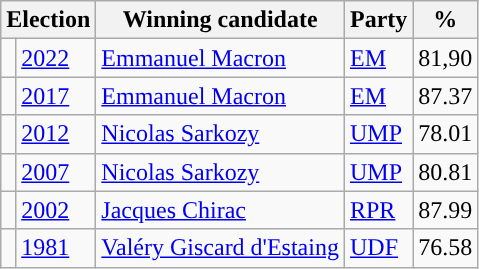<table class="wikitable">
<tr>
<th colspan="2">Election</th>
<th>Winning candidate</th>
<th>Party</th>
<th>%</th>
</tr>
<tr>
<td style="background-color: "></td>
<td><a href='#'>2022</a></td>
<td><a href='#'>Emmanuel Macron</a></td>
<td><a href='#'>EM</a></td>
<td>81,90</td>
</tr>
<tr>
<td style="background-color: "></td>
<td><a href='#'>2017</a></td>
<td><a href='#'>Emmanuel Macron</a></td>
<td><a href='#'>EM</a></td>
<td>87.37</td>
</tr>
<tr>
<td style="background-color: "></td>
<td><a href='#'>2012</a></td>
<td><a href='#'>Nicolas Sarkozy</a></td>
<td><a href='#'>UMP</a></td>
<td>78.01</td>
</tr>
<tr>
<td style="background-color: "></td>
<td><a href='#'>2007</a></td>
<td><a href='#'>Nicolas Sarkozy</a></td>
<td><a href='#'>UMP</a></td>
<td>80.81</td>
</tr>
<tr>
<td style="background-color: "></td>
<td><a href='#'>2002</a></td>
<td><a href='#'>Jacques Chirac</a></td>
<td><a href='#'>RPR</a></td>
<td>87.99</td>
</tr>
<tr>
<td style="background-color: "></td>
<td><a href='#'>1981</a></td>
<td><a href='#'>Valéry Giscard d'Estaing</a></td>
<td><a href='#'>UDF</a></td>
<td>76.58</td>
</tr>
</table>
